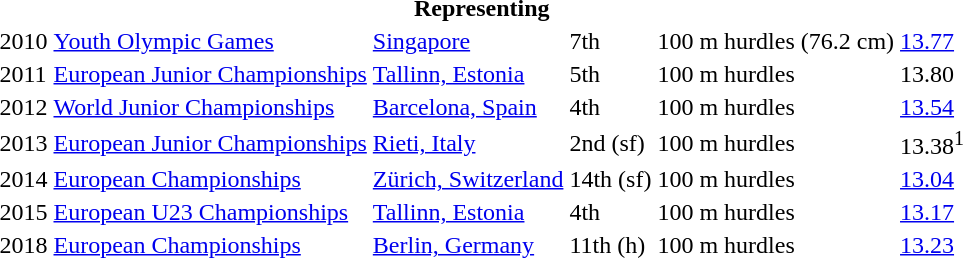<table>
<tr>
<th colspan="6">Representing </th>
</tr>
<tr>
<td>2010</td>
<td><a href='#'>Youth Olympic Games</a></td>
<td><a href='#'>Singapore</a></td>
<td>7th</td>
<td>100 m hurdles (76.2 cm)</td>
<td><a href='#'>13.77</a></td>
</tr>
<tr>
<td>2011</td>
<td><a href='#'>European Junior Championships</a></td>
<td><a href='#'>Tallinn, Estonia</a></td>
<td>5th</td>
<td>100 m hurdles</td>
<td>13.80</td>
</tr>
<tr>
<td>2012</td>
<td><a href='#'>World Junior Championships</a></td>
<td><a href='#'>Barcelona, Spain</a></td>
<td>4th</td>
<td>100 m hurdles</td>
<td><a href='#'>13.54</a></td>
</tr>
<tr>
<td>2013</td>
<td><a href='#'>European Junior Championships</a></td>
<td><a href='#'>Rieti, Italy</a></td>
<td>2nd (sf)</td>
<td>100 m hurdles</td>
<td>13.38<sup>1</sup></td>
</tr>
<tr>
<td>2014</td>
<td><a href='#'>European Championships</a></td>
<td><a href='#'>Zürich, Switzerland</a></td>
<td>14th (sf)</td>
<td>100 m hurdles</td>
<td><a href='#'>13.04</a></td>
</tr>
<tr>
<td>2015</td>
<td><a href='#'>European U23 Championships</a></td>
<td><a href='#'>Tallinn, Estonia</a></td>
<td>4th</td>
<td>100 m hurdles</td>
<td><a href='#'>13.17</a></td>
</tr>
<tr>
<td>2018</td>
<td><a href='#'>European Championships</a></td>
<td><a href='#'>Berlin, Germany</a></td>
<td>11th (h)</td>
<td>100 m hurdles</td>
<td><a href='#'>13.23</a></td>
</tr>
</table>
